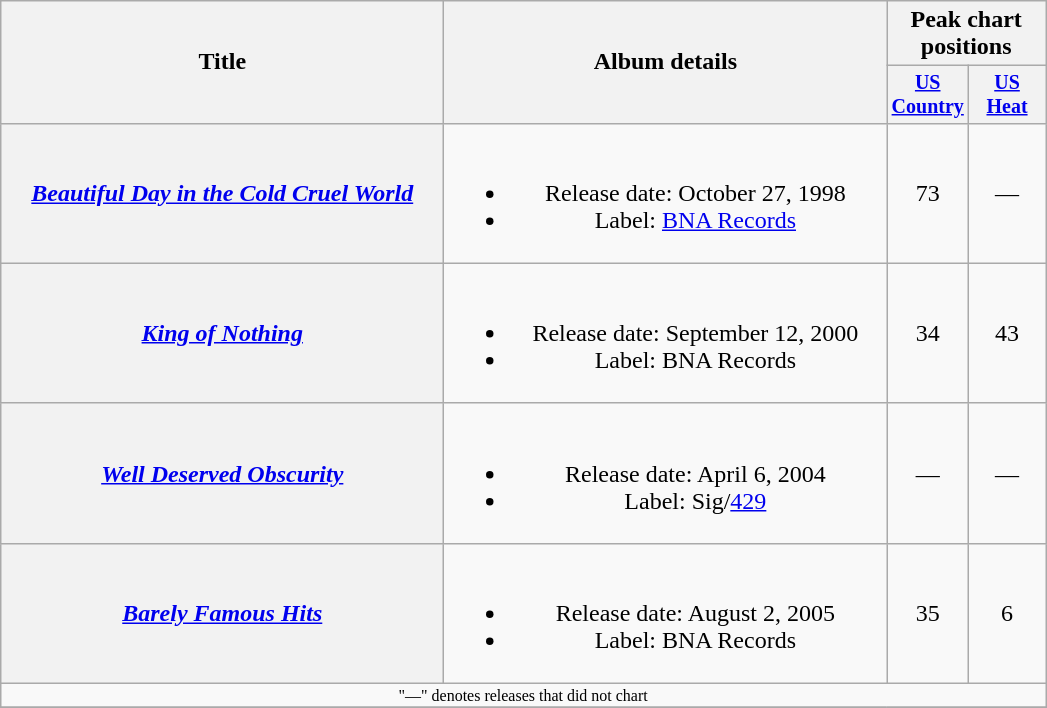<table class="wikitable plainrowheaders" style="text-align:center;">
<tr>
<th rowspan="2" style="width:18em;">Title</th>
<th rowspan="2" style="width:18em;">Album details</th>
<th colspan="2">Peak chart<br>positions</th>
</tr>
<tr style="font-size:smaller;">
<th width="45"><a href='#'>US Country</a></th>
<th width="45"><a href='#'>US Heat</a></th>
</tr>
<tr>
<th scope="row"><em><a href='#'>Beautiful Day in the Cold Cruel World</a></em></th>
<td><br><ul><li>Release date: October 27, 1998</li><li>Label: <a href='#'>BNA Records</a></li></ul></td>
<td>73</td>
<td>—</td>
</tr>
<tr>
<th scope="row"><em><a href='#'>King of Nothing</a></em></th>
<td><br><ul><li>Release date: September 12, 2000</li><li>Label: BNA Records</li></ul></td>
<td>34</td>
<td>43</td>
</tr>
<tr>
<th scope="row"><em><a href='#'>Well Deserved Obscurity</a></em></th>
<td><br><ul><li>Release date: April 6, 2004</li><li>Label: Sig/<a href='#'>429</a></li></ul></td>
<td>—</td>
<td>—</td>
</tr>
<tr>
<th scope="row"><em><a href='#'>Barely Famous Hits</a></em></th>
<td><br><ul><li>Release date: August 2, 2005</li><li>Label: BNA Records</li></ul></td>
<td>35</td>
<td>6</td>
</tr>
<tr>
<td colspan="4" style="font-size:8pt">"—" denotes releases that did not chart</td>
</tr>
<tr>
</tr>
</table>
